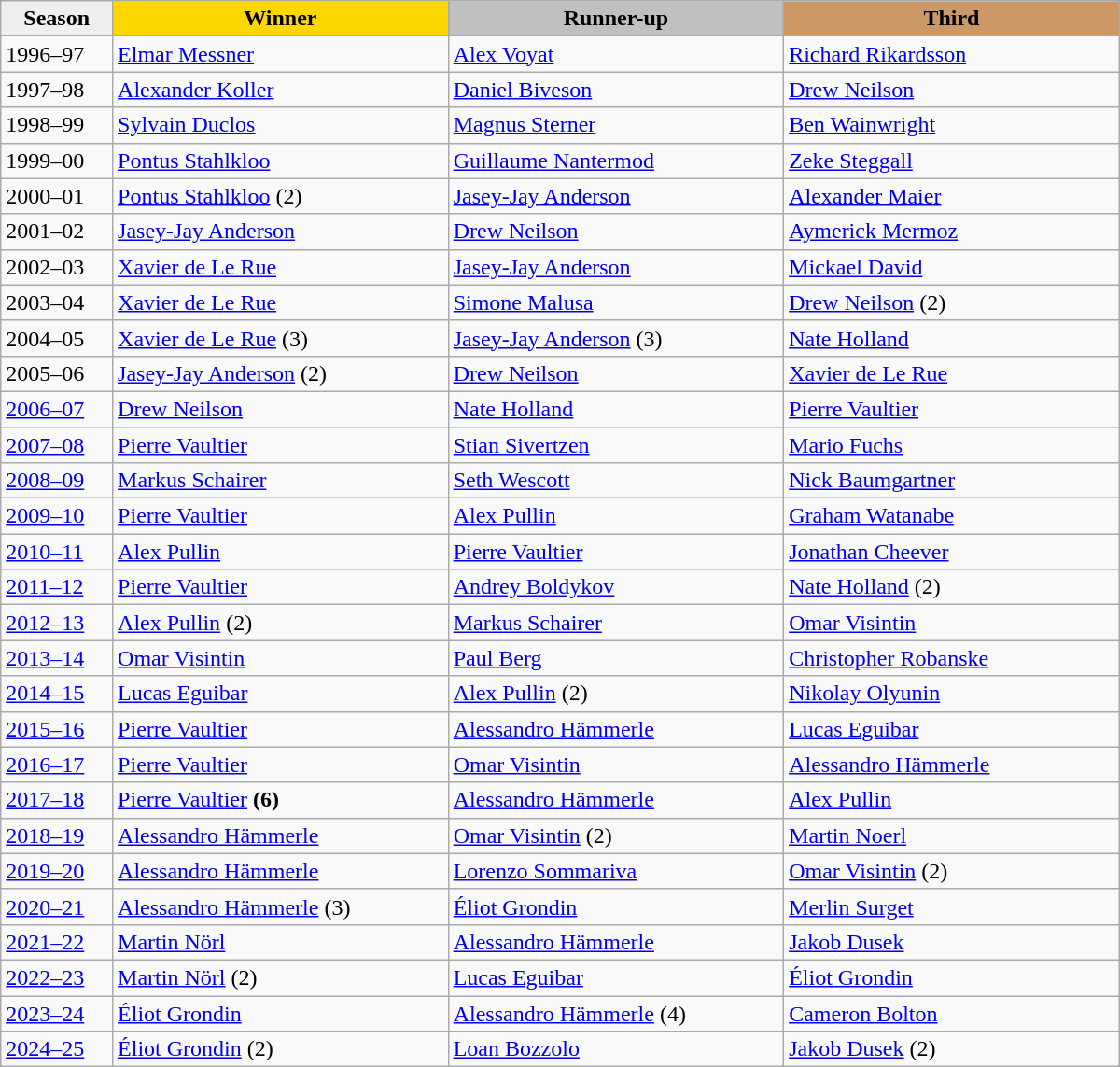<table class="wikitable sortable" style="width:800px;">
<tr>
<th style="width:10%; background:#efefef;">Season</th>
<th style="width:30%; background:gold">Winner</th>
<th style="width:30%; background:silver">Runner-up</th>
<th style="width:30%; background:#CC9966">Third</th>
</tr>
<tr>
<td>1996–97</td>
<td> <a href='#'>Elmar Messner</a></td>
<td> <a href='#'>Alex Voyat</a></td>
<td> <a href='#'>Richard Rikardsson</a></td>
</tr>
<tr>
<td>1997–98</td>
<td> <a href='#'>Alexander Koller</a></td>
<td> <a href='#'>Daniel Biveson</a></td>
<td> <a href='#'>Drew Neilson</a></td>
</tr>
<tr>
<td>1998–99</td>
<td> <a href='#'>Sylvain Duclos</a></td>
<td> <a href='#'>Magnus Sterner</a></td>
<td> <a href='#'>Ben Wainwright</a></td>
</tr>
<tr>
<td>1999–00</td>
<td> <a href='#'>Pontus Stahlkloo</a></td>
<td> <a href='#'>Guillaume Nantermod</a></td>
<td> <a href='#'>Zeke Steggall</a></td>
</tr>
<tr>
<td>2000–01</td>
<td> <a href='#'>Pontus Stahlkloo</a> (2)</td>
<td> <a href='#'>Jasey-Jay Anderson</a></td>
<td> <a href='#'>Alexander Maier</a></td>
</tr>
<tr>
<td>2001–02</td>
<td> <a href='#'>Jasey-Jay Anderson</a></td>
<td> <a href='#'>Drew Neilson</a></td>
<td> <a href='#'>Aymerick Mermoz</a></td>
</tr>
<tr>
<td>2002–03</td>
<td> <a href='#'>Xavier de Le Rue</a></td>
<td> <a href='#'>Jasey-Jay Anderson</a></td>
<td> <a href='#'>Mickael David</a></td>
</tr>
<tr>
<td>2003–04</td>
<td> <a href='#'>Xavier de Le Rue</a></td>
<td> <a href='#'>Simone Malusa</a></td>
<td> <a href='#'>Drew Neilson</a> (2)</td>
</tr>
<tr>
<td>2004–05</td>
<td> <a href='#'>Xavier de Le Rue</a> (3)</td>
<td> <a href='#'>Jasey-Jay Anderson</a> (3)</td>
<td> <a href='#'>Nate Holland</a></td>
</tr>
<tr>
<td>2005–06</td>
<td> <a href='#'>Jasey-Jay Anderson</a> (2)</td>
<td> <a href='#'>Drew Neilson</a></td>
<td> <a href='#'>Xavier de Le Rue</a></td>
</tr>
<tr>
<td><a href='#'>2006–07</a></td>
<td> <a href='#'>Drew Neilson</a></td>
<td> <a href='#'>Nate Holland</a></td>
<td> <a href='#'>Pierre Vaultier</a></td>
</tr>
<tr>
<td><a href='#'>2007–08</a></td>
<td> <a href='#'>Pierre Vaultier</a></td>
<td> <a href='#'>Stian Sivertzen</a></td>
<td> <a href='#'>Mario Fuchs</a></td>
</tr>
<tr>
<td><a href='#'>2008–09</a></td>
<td> <a href='#'>Markus Schairer</a></td>
<td> <a href='#'>Seth Wescott</a></td>
<td> <a href='#'>Nick Baumgartner</a></td>
</tr>
<tr>
<td><a href='#'>2009–10</a></td>
<td> <a href='#'>Pierre Vaultier</a></td>
<td> <a href='#'>Alex Pullin</a></td>
<td> <a href='#'>Graham Watanabe</a></td>
</tr>
<tr>
<td><a href='#'>2010–11</a></td>
<td> <a href='#'>Alex Pullin</a></td>
<td> <a href='#'>Pierre Vaultier</a></td>
<td> <a href='#'>Jonathan Cheever</a></td>
</tr>
<tr>
<td><a href='#'>2011–12</a></td>
<td> <a href='#'>Pierre Vaultier</a></td>
<td> <a href='#'>Andrey Boldykov</a></td>
<td> <a href='#'>Nate Holland</a> (2)</td>
</tr>
<tr>
<td><a href='#'>2012–13</a></td>
<td> <a href='#'>Alex Pullin</a> (2)</td>
<td> <a href='#'>Markus Schairer</a></td>
<td> <a href='#'>Omar Visintin</a></td>
</tr>
<tr>
<td><a href='#'>2013–14</a></td>
<td> <a href='#'>Omar Visintin</a></td>
<td> <a href='#'>Paul Berg</a></td>
<td> <a href='#'>Christopher Robanske</a></td>
</tr>
<tr>
<td><a href='#'>2014–15</a></td>
<td> <a href='#'>Lucas Eguibar</a></td>
<td> <a href='#'>Alex Pullin</a> (2)</td>
<td> <a href='#'>Nikolay Olyunin</a></td>
</tr>
<tr>
<td><a href='#'>2015–16</a></td>
<td> <a href='#'>Pierre Vaultier</a></td>
<td> <a href='#'>Alessandro Hämmerle</a></td>
<td> <a href='#'>Lucas Eguibar</a></td>
</tr>
<tr>
<td><a href='#'>2016–17</a></td>
<td> <a href='#'>Pierre Vaultier</a></td>
<td> <a href='#'>Omar Visintin</a></td>
<td> <a href='#'>Alessandro Hämmerle</a></td>
</tr>
<tr>
<td><a href='#'>2017–18</a></td>
<td> <a href='#'>Pierre Vaultier</a> <strong>(6)</strong></td>
<td> <a href='#'>Alessandro Hämmerle</a></td>
<td> <a href='#'>Alex Pullin</a></td>
</tr>
<tr>
<td><a href='#'>2018–19</a></td>
<td> <a href='#'>Alessandro Hämmerle</a></td>
<td> <a href='#'>Omar Visintin</a> (2)</td>
<td> <a href='#'>Martin Noerl</a></td>
</tr>
<tr>
<td><a href='#'>2019–20</a></td>
<td> <a href='#'>Alessandro Hämmerle</a></td>
<td> <a href='#'>Lorenzo Sommariva</a></td>
<td> <a href='#'>Omar Visintin</a> (2)</td>
</tr>
<tr>
<td><a href='#'>2020–21</a></td>
<td> <a href='#'>Alessandro Hämmerle</a> (3)</td>
<td> <a href='#'>Éliot Grondin</a></td>
<td> <a href='#'>Merlin Surget</a></td>
</tr>
<tr>
<td><a href='#'>2021–22</a></td>
<td> <a href='#'>Martin Nörl</a></td>
<td> <a href='#'>Alessandro Hämmerle</a></td>
<td> <a href='#'>Jakob Dusek</a></td>
</tr>
<tr>
<td><a href='#'>2022–23</a></td>
<td> <a href='#'>Martin Nörl</a> (2)</td>
<td> <a href='#'>Lucas Eguibar</a></td>
<td> <a href='#'>Éliot Grondin</a></td>
</tr>
<tr>
<td><a href='#'>2023–24</a></td>
<td> <a href='#'>Éliot Grondin</a></td>
<td> <a href='#'>Alessandro Hämmerle</a> (4)</td>
<td> <a href='#'>Cameron Bolton</a></td>
</tr>
<tr>
<td><a href='#'>2024–25</a></td>
<td> <a href='#'>Éliot Grondin</a> (2)</td>
<td> <a href='#'>Loan Bozzolo</a></td>
<td> <a href='#'>Jakob Dusek</a> (2)</td>
</tr>
</table>
